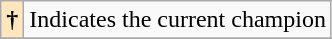<table class="wikitable">
<tr>
<th style="background-color:#FFE6BD">†</th>
<td>Indicates the current champion</td>
</tr>
<tr>
</tr>
</table>
